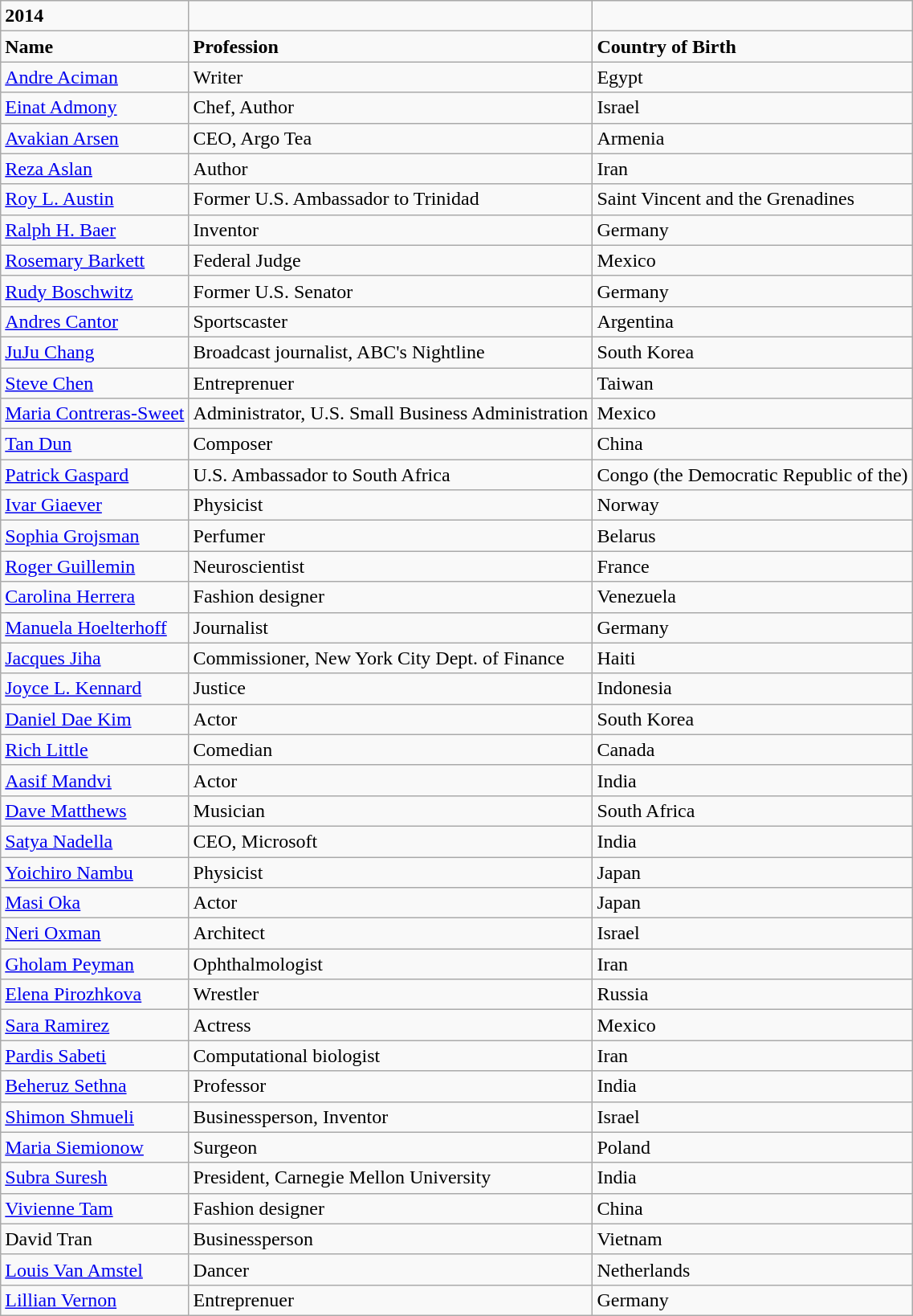<table class="wikitable">
<tr>
<td><strong>2014</strong></td>
<td></td>
<td></td>
</tr>
<tr>
<td><strong>Name</strong></td>
<td><strong>Profession</strong></td>
<td><strong>Country of Birth</strong></td>
</tr>
<tr>
<td><a href='#'>Andre Aciman</a></td>
<td>Writer</td>
<td>Egypt</td>
</tr>
<tr>
<td><a href='#'>Einat Admony</a></td>
<td>Chef, Author</td>
<td>Israel</td>
</tr>
<tr>
<td><a href='#'>Avakian Arsen</a></td>
<td>CEO, Argo Tea</td>
<td>Armenia</td>
</tr>
<tr>
<td><a href='#'>Reza Aslan</a></td>
<td>Author</td>
<td>Iran</td>
</tr>
<tr>
<td><a href='#'>Roy L. Austin</a></td>
<td>Former  U.S. Ambassador to Trinidad</td>
<td>Saint Vincent and the Grenadines</td>
</tr>
<tr>
<td><a href='#'>Ralph H. Baer</a></td>
<td>Inventor</td>
<td>Germany</td>
</tr>
<tr>
<td><a href='#'>Rosemary Barkett</a></td>
<td>Federal Judge</td>
<td>Mexico</td>
</tr>
<tr>
<td><a href='#'>Rudy Boschwitz</a></td>
<td>Former U.S. Senator</td>
<td>Germany</td>
</tr>
<tr>
<td><a href='#'>Andres Cantor</a></td>
<td>Sportscaster</td>
<td>Argentina</td>
</tr>
<tr>
<td><a href='#'>JuJu Chang</a></td>
<td>Broadcast  journalist, ABC's Nightline</td>
<td>South Korea</td>
</tr>
<tr>
<td><a href='#'>Steve Chen</a></td>
<td>Entreprenuer</td>
<td>Taiwan</td>
</tr>
<tr>
<td><a href='#'>Maria Contreras-Sweet</a></td>
<td>Administrator,  U.S. Small Business Administration</td>
<td>Mexico</td>
</tr>
<tr>
<td><a href='#'>Tan Dun</a></td>
<td>Composer</td>
<td>China</td>
</tr>
<tr>
<td><a href='#'>Patrick Gaspard</a></td>
<td>U.S. Ambassador to South Africa</td>
<td>Congo (the Democratic Republic of the)</td>
</tr>
<tr>
<td><a href='#'>Ivar Giaever</a></td>
<td>Physicist</td>
<td>Norway</td>
</tr>
<tr>
<td><a href='#'>Sophia Grojsman</a></td>
<td>Perfumer</td>
<td>Belarus</td>
</tr>
<tr>
<td><a href='#'>Roger Guillemin</a></td>
<td>Neuroscientist</td>
<td>France</td>
</tr>
<tr>
<td><a href='#'>Carolina Herrera</a></td>
<td>Fashion  designer</td>
<td>Venezuela</td>
</tr>
<tr>
<td><a href='#'>Manuela Hoelterhoff</a></td>
<td>Journalist</td>
<td>Germany</td>
</tr>
<tr>
<td><a href='#'>Jacques Jiha</a></td>
<td>Commissioner,  New York City Dept. of Finance</td>
<td>Haiti</td>
</tr>
<tr>
<td><a href='#'>Joyce L. Kennard</a></td>
<td>Justice</td>
<td>Indonesia</td>
</tr>
<tr>
<td><a href='#'>Daniel Dae Kim</a></td>
<td>Actor</td>
<td>South Korea</td>
</tr>
<tr>
<td><a href='#'>Rich Little</a></td>
<td>Comedian</td>
<td>Canada</td>
</tr>
<tr>
<td><a href='#'>Aasif Mandvi</a></td>
<td>Actor</td>
<td>India</td>
</tr>
<tr>
<td><a href='#'>Dave Matthews</a></td>
<td>Musician</td>
<td>South Africa</td>
</tr>
<tr>
<td><a href='#'>Satya Nadella</a></td>
<td>CEO, Microsoft</td>
<td>India</td>
</tr>
<tr>
<td><a href='#'>Yoichiro Nambu</a></td>
<td>Physicist</td>
<td>Japan</td>
</tr>
<tr>
<td><a href='#'>Masi Oka</a></td>
<td>Actor</td>
<td>Japan</td>
</tr>
<tr>
<td><a href='#'>Neri Oxman</a></td>
<td>Architect</td>
<td>Israel</td>
</tr>
<tr>
<td><a href='#'>Gholam Peyman</a></td>
<td>Ophthalmologist</td>
<td>Iran</td>
</tr>
<tr>
<td><a href='#'>Elena Pirozhkova</a></td>
<td>Wrestler</td>
<td>Russia</td>
</tr>
<tr>
<td><a href='#'>Sara Ramirez</a></td>
<td>Actress</td>
<td>Mexico</td>
</tr>
<tr>
<td><a href='#'>Pardis Sabeti</a></td>
<td>Computational biologist</td>
<td>Iran</td>
</tr>
<tr>
<td><a href='#'>Beheruz Sethna</a></td>
<td>Professor</td>
<td>India</td>
</tr>
<tr>
<td><a href='#'>Shimon Shmueli</a></td>
<td>Businessperson, Inventor</td>
<td>Israel</td>
</tr>
<tr>
<td><a href='#'>Maria Siemionow</a></td>
<td>Surgeon</td>
<td>Poland</td>
</tr>
<tr>
<td><a href='#'>Subra Suresh</a></td>
<td>President,  Carnegie Mellon University</td>
<td>India</td>
</tr>
<tr>
<td><a href='#'>Vivienne Tam</a></td>
<td>Fashion  designer</td>
<td>China</td>
</tr>
<tr>
<td>David Tran</td>
<td>Businessperson</td>
<td>Vietnam</td>
</tr>
<tr>
<td><a href='#'>Louis Van Amstel</a></td>
<td>Dancer</td>
<td>Netherlands</td>
</tr>
<tr>
<td><a href='#'>Lillian Vernon</a></td>
<td>Entreprenuer</td>
<td>Germany</td>
</tr>
</table>
